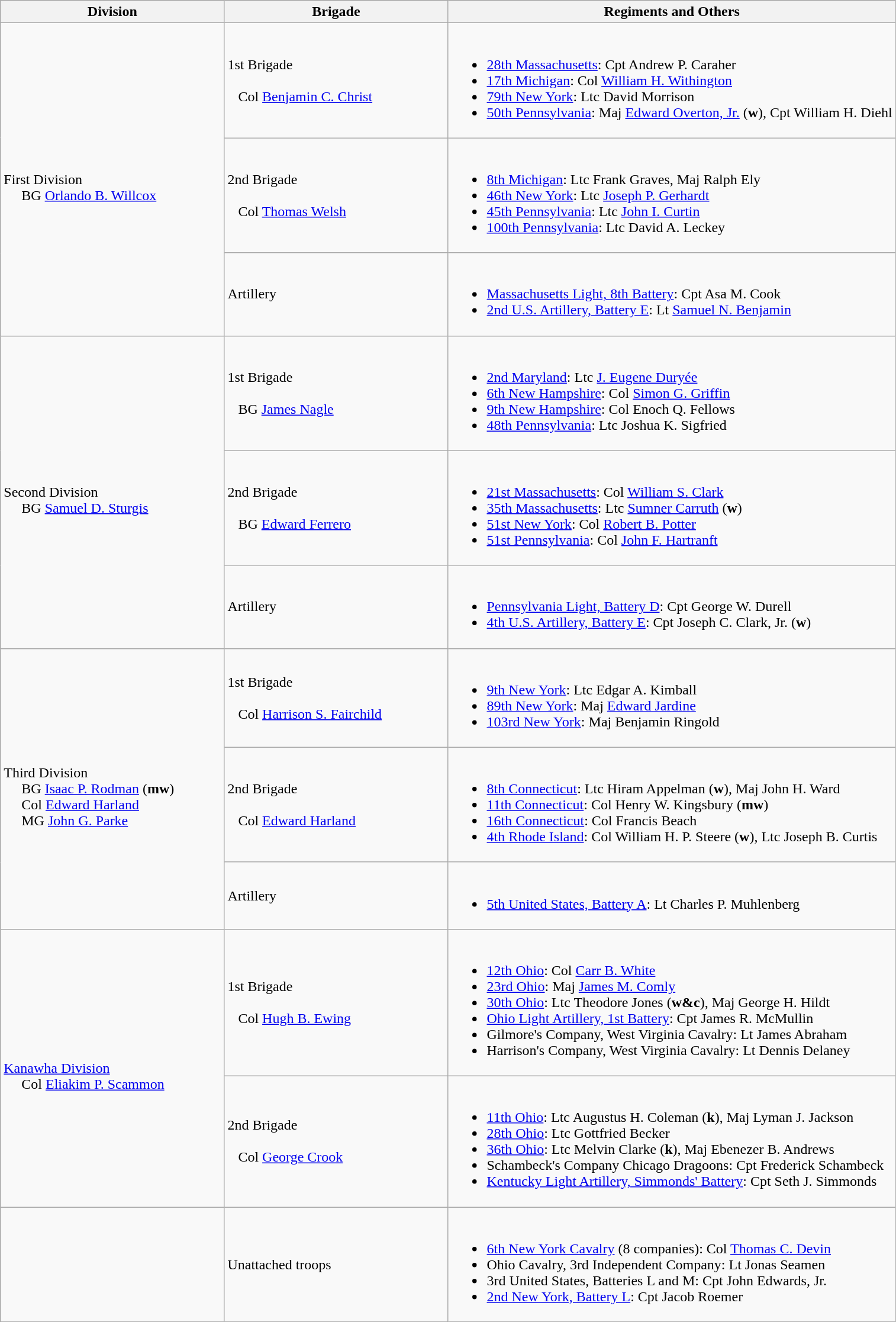<table class="wikitable">
<tr>
<th width=25%>Division</th>
<th width=25%>Brigade</th>
<th>Regiments and Others</th>
</tr>
<tr>
<td rowspan=3><br>First Division
<br>    
BG <a href='#'>Orlando B. Willcox</a></td>
<td>1st Brigade<br><br>  
Col <a href='#'>Benjamin C. Christ</a></td>
<td><br><ul><li><a href='#'>28th Massachusetts</a>: Cpt Andrew P. Caraher</li><li><a href='#'>17th Michigan</a>: Col <a href='#'>William H. Withington</a></li><li><a href='#'>79th New York</a>: Ltc David Morrison</li><li><a href='#'>50th Pennsylvania</a>: Maj <a href='#'>Edward Overton, Jr.</a> (<strong>w</strong>), Cpt William H. Diehl</li></ul></td>
</tr>
<tr>
<td>2nd Brigade<br><br>  
Col <a href='#'>Thomas Welsh</a></td>
<td><br><ul><li><a href='#'>8th Michigan</a>: Ltc Frank Graves, Maj Ralph Ely</li><li><a href='#'>46th New York</a>: Ltc <a href='#'>Joseph P. Gerhardt</a></li><li><a href='#'>45th Pennsylvania</a>: Ltc <a href='#'>John I. Curtin</a></li><li><a href='#'>100th Pennsylvania</a>: Ltc David A. Leckey</li></ul></td>
</tr>
<tr>
<td>Artillery</td>
<td><br><ul><li><a href='#'>Massachusetts Light, 8th Battery</a>: Cpt Asa M. Cook</li><li><a href='#'>2nd U.S. Artillery, Battery E</a>: Lt <a href='#'>Samuel N. Benjamin</a></li></ul></td>
</tr>
<tr>
<td rowspan=3><br>Second Division
<br>    
BG <a href='#'>Samuel D. Sturgis</a></td>
<td>1st Brigade<br><br>  
BG <a href='#'>James Nagle</a></td>
<td><br><ul><li><a href='#'>2nd Maryland</a>: Ltc <a href='#'>J. Eugene Duryée</a></li><li><a href='#'>6th New Hampshire</a>: Col <a href='#'>Simon G. Griffin</a></li><li><a href='#'>9th New Hampshire</a>: Col Enoch Q. Fellows</li><li><a href='#'>48th Pennsylvania</a>: Ltc Joshua K. Sigfried</li></ul></td>
</tr>
<tr>
<td>2nd Brigade<br><br>  
BG <a href='#'>Edward Ferrero</a></td>
<td><br><ul><li><a href='#'>21st Massachusetts</a>: Col <a href='#'>William S. Clark</a></li><li><a href='#'>35th Massachusetts</a>: Ltc <a href='#'>Sumner Carruth</a> (<strong>w</strong>)</li><li><a href='#'>51st New York</a>: Col <a href='#'>Robert B. Potter</a></li><li><a href='#'>51st Pennsylvania</a>: Col <a href='#'>John F. Hartranft</a></li></ul></td>
</tr>
<tr>
<td>Artillery</td>
<td><br><ul><li><a href='#'>Pennsylvania Light, Battery D</a>: Cpt George W. Durell</li><li><a href='#'>4th U.S. Artillery, Battery E</a>: Cpt Joseph C. Clark, Jr. (<strong>w</strong>)</li></ul></td>
</tr>
<tr>
<td rowspan=3><br>Third Division
<br>    
BG <a href='#'>Isaac P. Rodman</a> (<strong>mw</strong>)
<br>    
Col <a href='#'>Edward Harland</a>
<br>    
MG <a href='#'>John G. Parke</a></td>
<td>1st Brigade<br><br>  
Col <a href='#'>Harrison S. Fairchild</a></td>
<td><br><ul><li><a href='#'>9th New York</a>: Ltc Edgar A. Kimball</li><li><a href='#'>89th New York</a>: Maj <a href='#'>Edward Jardine</a></li><li><a href='#'>103rd New York</a>: Maj Benjamin Ringold</li></ul></td>
</tr>
<tr>
<td>2nd Brigade<br><br>  
Col <a href='#'>Edward Harland</a></td>
<td><br><ul><li><a href='#'>8th Connecticut</a>: Ltc Hiram Appelman (<strong>w</strong>), Maj John H. Ward</li><li><a href='#'>11th Connecticut</a>: Col Henry W. Kingsbury (<strong>mw</strong>)</li><li><a href='#'>16th Connecticut</a>: Col Francis Beach</li><li><a href='#'>4th Rhode Island</a>: Col William H. P. Steere (<strong>w</strong>), Ltc Joseph B. Curtis</li></ul></td>
</tr>
<tr>
<td>Artillery</td>
<td><br><ul><li><a href='#'>5th United States, Battery A</a>: Lt Charles P. Muhlenberg</li></ul></td>
</tr>
<tr>
<td rowspan=2><br><a href='#'>Kanawha Division</a>
<br>    
Col <a href='#'>Eliakim P. Scammon</a></td>
<td>1st Brigade<br><br>  
Col <a href='#'>Hugh B. Ewing</a></td>
<td><br><ul><li><a href='#'>12th Ohio</a>: Col <a href='#'>Carr B. White</a></li><li><a href='#'>23rd Ohio</a>: Maj <a href='#'>James M. Comly</a></li><li><a href='#'>30th Ohio</a>: Ltc Theodore Jones (<strong>w&c</strong>), Maj George H. Hildt</li><li><a href='#'>Ohio Light Artillery, 1st Battery</a>: Cpt James R. McMullin</li><li>Gilmore's Company, West Virginia Cavalry: Lt James Abraham</li><li>Harrison's Company, West Virginia Cavalry: Lt Dennis Delaney</li></ul></td>
</tr>
<tr>
<td>2nd Brigade<br><br>  
Col <a href='#'>George Crook</a></td>
<td><br><ul><li><a href='#'>11th Ohio</a>: Ltc Augustus H. Coleman (<strong>k</strong>), Maj Lyman J. Jackson</li><li><a href='#'>28th Ohio</a>: Ltc Gottfried Becker</li><li><a href='#'>36th Ohio</a>:  Ltc Melvin Clarke (<strong>k</strong>), Maj Ebenezer B. Andrews</li><li>Schambeck's Company Chicago Dragoons: Cpt Frederick Schambeck</li><li><a href='#'>Kentucky Light Artillery, Simmonds' Battery</a>: Cpt Seth J. Simmonds</li></ul></td>
</tr>
<tr>
<td></td>
<td>Unattached troops</td>
<td><br><ul><li><a href='#'>6th New York Cavalry</a> (8 companies): Col <a href='#'>Thomas C. Devin</a></li><li>Ohio Cavalry, 3rd Independent Company: Lt Jonas Seamen</li><li>3rd United States, Batteries L and M: Cpt John Edwards, Jr.</li><li><a href='#'>2nd New York, Battery L</a>: Cpt Jacob Roemer</li></ul></td>
</tr>
</table>
